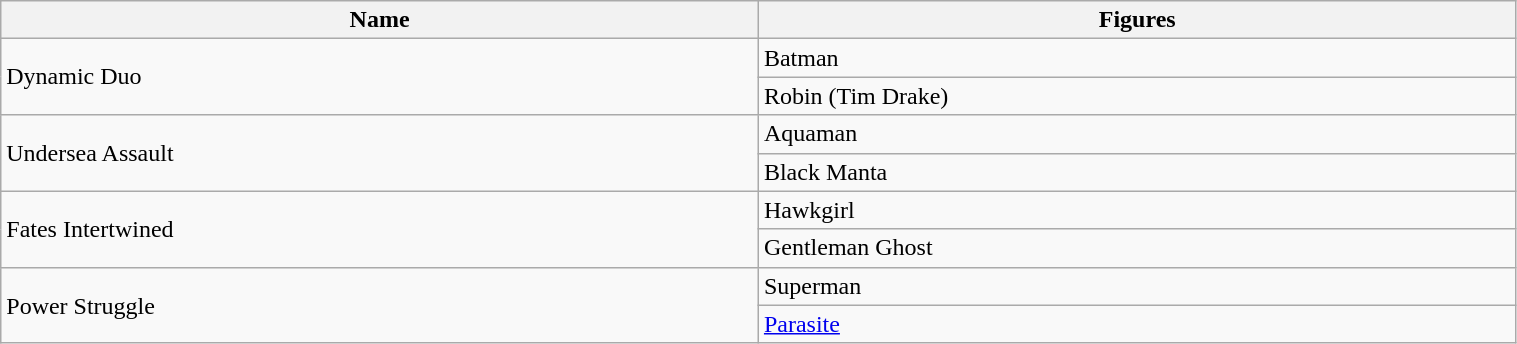<table class="wikitable" style="width:80%;">
<tr>
<th width=20%><strong>Name</strong></th>
<th width=20%><strong>Figures</strong></th>
</tr>
<tr>
<td rowspan=2>Dynamic Duo</td>
<td>Batman</td>
</tr>
<tr>
<td>Robin (Tim Drake)</td>
</tr>
<tr>
<td rowspan=2>Undersea Assault</td>
<td>Aquaman</td>
</tr>
<tr>
<td>Black Manta</td>
</tr>
<tr>
<td rowspan=2>Fates Intertwined</td>
<td>Hawkgirl</td>
</tr>
<tr>
<td>Gentleman Ghost</td>
</tr>
<tr>
<td rowspan=2>Power Struggle</td>
<td>Superman</td>
</tr>
<tr>
<td><a href='#'>Parasite</a></td>
</tr>
</table>
